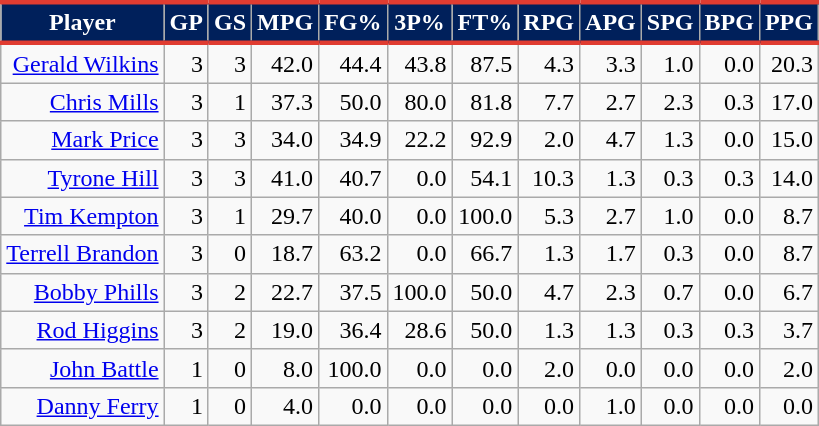<table class="wikitable sortable" style="text-align:right;">
<tr>
<th style="background:#00205B; color:#FFFFFF; border-top:#E03C31 3px solid; border-bottom:#E03C31 3px solid;">Player</th>
<th style="background:#00205B; color:#FFFFFF; border-top:#E03C31 3px solid; border-bottom:#E03C31 3px solid;">GP</th>
<th style="background:#00205B; color:#FFFFFF; border-top:#E03C31 3px solid; border-bottom:#E03C31 3px solid;">GS</th>
<th style="background:#00205B; color:#FFFFFF; border-top:#E03C31 3px solid; border-bottom:#E03C31 3px solid;">MPG</th>
<th style="background:#00205B; color:#FFFFFF; border-top:#E03C31 3px solid; border-bottom:#E03C31 3px solid;">FG%</th>
<th style="background:#00205B; color:#FFFFFF; border-top:#E03C31 3px solid; border-bottom:#E03C31 3px solid;">3P%</th>
<th style="background:#00205B; color:#FFFFFF; border-top:#E03C31 3px solid; border-bottom:#E03C31 3px solid;">FT%</th>
<th style="background:#00205B; color:#FFFFFF; border-top:#E03C31 3px solid; border-bottom:#E03C31 3px solid;">RPG</th>
<th style="background:#00205B; color:#FFFFFF; border-top:#E03C31 3px solid; border-bottom:#E03C31 3px solid;">APG</th>
<th style="background:#00205B; color:#FFFFFF; border-top:#E03C31 3px solid; border-bottom:#E03C31 3px solid;">SPG</th>
<th style="background:#00205B; color:#FFFFFF; border-top:#E03C31 3px solid; border-bottom:#E03C31 3px solid;">BPG</th>
<th style="background:#00205B; color:#FFFFFF; border-top:#E03C31 3px solid; border-bottom:#E03C31 3px solid;">PPG</th>
</tr>
<tr>
<td><a href='#'>Gerald Wilkins</a></td>
<td>3</td>
<td>3</td>
<td>42.0</td>
<td>44.4</td>
<td>43.8</td>
<td>87.5</td>
<td>4.3</td>
<td>3.3</td>
<td>1.0</td>
<td>0.0</td>
<td>20.3</td>
</tr>
<tr>
<td><a href='#'>Chris Mills</a></td>
<td>3</td>
<td>1</td>
<td>37.3</td>
<td>50.0</td>
<td>80.0</td>
<td>81.8</td>
<td>7.7</td>
<td>2.7</td>
<td>2.3</td>
<td>0.3</td>
<td>17.0</td>
</tr>
<tr>
<td><a href='#'>Mark Price</a></td>
<td>3</td>
<td>3</td>
<td>34.0</td>
<td>34.9</td>
<td>22.2</td>
<td>92.9</td>
<td>2.0</td>
<td>4.7</td>
<td>1.3</td>
<td>0.0</td>
<td>15.0</td>
</tr>
<tr>
<td><a href='#'>Tyrone Hill</a></td>
<td>3</td>
<td>3</td>
<td>41.0</td>
<td>40.7</td>
<td>0.0</td>
<td>54.1</td>
<td>10.3</td>
<td>1.3</td>
<td>0.3</td>
<td>0.3</td>
<td>14.0</td>
</tr>
<tr>
<td><a href='#'>Tim Kempton</a></td>
<td>3</td>
<td>1</td>
<td>29.7</td>
<td>40.0</td>
<td>0.0</td>
<td>100.0</td>
<td>5.3</td>
<td>2.7</td>
<td>1.0</td>
<td>0.0</td>
<td>8.7</td>
</tr>
<tr>
<td><a href='#'>Terrell Brandon</a></td>
<td>3</td>
<td>0</td>
<td>18.7</td>
<td>63.2</td>
<td>0.0</td>
<td>66.7</td>
<td>1.3</td>
<td>1.7</td>
<td>0.3</td>
<td>0.0</td>
<td>8.7</td>
</tr>
<tr>
<td><a href='#'>Bobby Phills</a></td>
<td>3</td>
<td>2</td>
<td>22.7</td>
<td>37.5</td>
<td>100.0</td>
<td>50.0</td>
<td>4.7</td>
<td>2.3</td>
<td>0.7</td>
<td>0.0</td>
<td>6.7</td>
</tr>
<tr>
<td><a href='#'>Rod Higgins</a></td>
<td>3</td>
<td>2</td>
<td>19.0</td>
<td>36.4</td>
<td>28.6</td>
<td>50.0</td>
<td>1.3</td>
<td>1.3</td>
<td>0.3</td>
<td>0.3</td>
<td>3.7</td>
</tr>
<tr>
<td><a href='#'>John Battle</a></td>
<td>1</td>
<td>0</td>
<td>8.0</td>
<td>100.0</td>
<td>0.0</td>
<td>0.0</td>
<td>2.0</td>
<td>0.0</td>
<td>0.0</td>
<td>0.0</td>
<td>2.0</td>
</tr>
<tr>
<td><a href='#'>Danny Ferry</a></td>
<td>1</td>
<td>0</td>
<td>4.0</td>
<td>0.0</td>
<td>0.0</td>
<td>0.0</td>
<td>0.0</td>
<td>1.0</td>
<td>0.0</td>
<td>0.0</td>
<td>0.0</td>
</tr>
</table>
